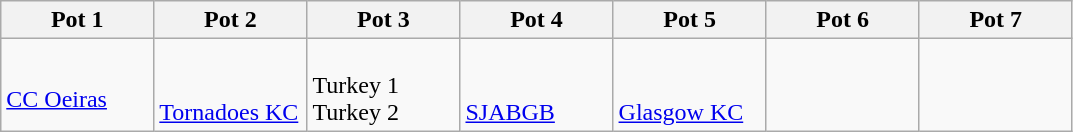<table class="wikitable collapsible">
<tr>
<th width=14%>Pot 1</th>
<th width=14%>Pot 2</th>
<th width=14%>Pot 3</th>
<th width=14%>Pot 4</th>
<th width=14%>Pot 5</th>
<th width=14%>Pot 6</th>
<th width=14%>Pot 7</th>
</tr>
<tr>
<td><br> <a href='#'>CC Oeiras</a><br>
</td>
<td><br><br>
 <a href='#'>Tornadoes KC</a></td>
<td><br>Turkey 1<br>
Turkey 2</td>
<td><br><br>
 <a href='#'>SJABGB</a></td>
<td><br><br>
 <a href='#'>Glasgow KC</a></td>
<td><br><br>
</td>
<td><br></td>
</tr>
</table>
